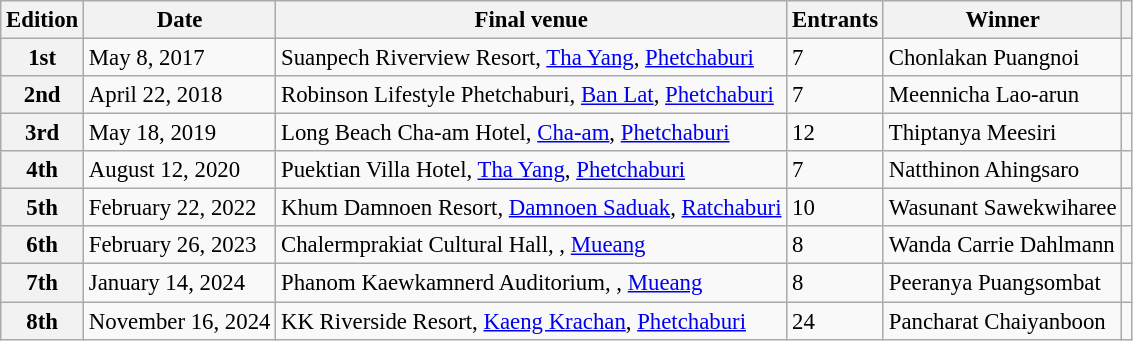<table class="wikitable defaultcenter col2left col3left col5left" style="font-size:95%;">
<tr>
<th>Edition</th>
<th>Date</th>
<th>Final venue</th>
<th>Entrants</th>
<th>Winner</th>
<th></th>
</tr>
<tr>
<th>1st</th>
<td>May 8, 2017</td>
<td>Suanpech Riverview Resort, <a href='#'>Tha Yang</a>, <a href='#'>Phetchaburi</a></td>
<td>7</td>
<td>Chonlakan Puangnoi</td>
<td></td>
</tr>
<tr>
<th>2nd</th>
<td>April 22, 2018</td>
<td>Robinson Lifestyle Phetchaburi, <a href='#'>Ban Lat</a>, <a href='#'>Phetchaburi</a></td>
<td>7</td>
<td>Meennicha Lao-arun</td>
<td></td>
</tr>
<tr>
<th>3rd</th>
<td>May 18, 2019</td>
<td>Long Beach Cha-am Hotel, <a href='#'>Cha-am</a>, <a href='#'>Phetchaburi</a></td>
<td>12</td>
<td>Thiptanya Meesiri</td>
<td></td>
</tr>
<tr>
<th>4th</th>
<td>August 12, 2020</td>
<td>Puektian Villa Hotel, <a href='#'>Tha Yang</a>, <a href='#'>Phetchaburi</a></td>
<td>7</td>
<td>Natthinon Ahingsaro</td>
<td></td>
</tr>
<tr>
<th>5th</th>
<td>February 22, 2022</td>
<td>Khum Damnoen Resort, <a href='#'>Damnoen Saduak</a>, <a href='#'>Ratchaburi</a></td>
<td>10</td>
<td>Wasunant Sawekwiharee</td>
<td></td>
</tr>
<tr>
<th>6th</th>
<td>February 26, 2023</td>
<td>Chalermprakiat Cultural Hall, , <a href='#'>Mueang</a></td>
<td>8</td>
<td>Wanda Carrie Dahlmann</td>
<td></td>
</tr>
<tr>
<th>7th</th>
<td>January 14, 2024</td>
<td>Phanom Kaewkamnerd Auditorium, , <a href='#'>Mueang</a></td>
<td>8</td>
<td>Peeranya Puangsombat</td>
<td></td>
</tr>
<tr>
<th>8th</th>
<td>November 16, 2024</td>
<td>KK Riverside Resort, <a href='#'>Kaeng Krachan</a>, <a href='#'>Phetchaburi</a></td>
<td>24</td>
<td>Pancharat Chaiyanboon</td>
<td></td>
</tr>
</table>
